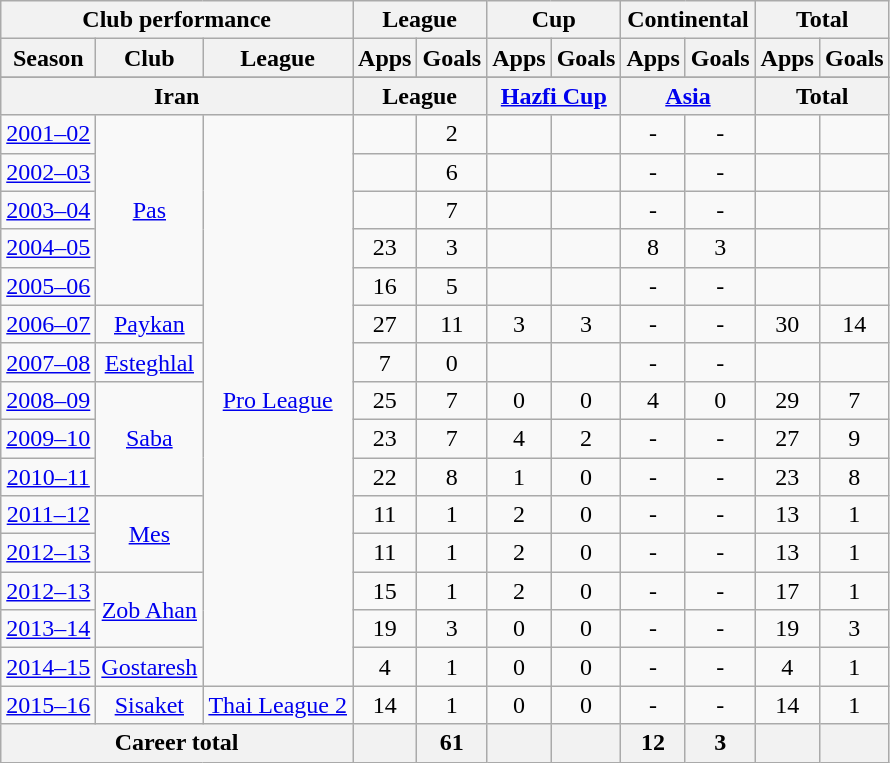<table class="wikitable" style="text-align:center">
<tr>
<th colspan=3>Club performance</th>
<th colspan=2>League</th>
<th colspan=2>Cup</th>
<th colspan=2>Continental</th>
<th colspan=2>Total</th>
</tr>
<tr>
<th>Season</th>
<th>Club</th>
<th>League</th>
<th>Apps</th>
<th>Goals</th>
<th>Apps</th>
<th>Goals</th>
<th>Apps</th>
<th>Goals</th>
<th>Apps</th>
<th>Goals</th>
</tr>
<tr>
</tr>
<tr>
<th colspan=3>Iran</th>
<th colspan=2>League</th>
<th colspan=2><a href='#'>Hazfi Cup</a></th>
<th colspan=2><a href='#'>Asia</a></th>
<th colspan=2>Total</th>
</tr>
<tr>
<td><a href='#'>2001–02</a></td>
<td rowspan="5"><a href='#'>Pas</a></td>
<td rowspan="15"><a href='#'>Pro League</a></td>
<td></td>
<td>2</td>
<td></td>
<td></td>
<td>-</td>
<td>-</td>
<td></td>
<td></td>
</tr>
<tr>
<td><a href='#'>2002–03</a></td>
<td></td>
<td>6</td>
<td></td>
<td></td>
<td>-</td>
<td>-</td>
<td></td>
<td></td>
</tr>
<tr>
<td><a href='#'>2003–04</a></td>
<td></td>
<td>7</td>
<td></td>
<td></td>
<td>-</td>
<td>-</td>
<td></td>
<td></td>
</tr>
<tr>
<td><a href='#'>2004–05</a></td>
<td>23</td>
<td>3</td>
<td></td>
<td></td>
<td>8</td>
<td>3</td>
<td></td>
<td></td>
</tr>
<tr>
<td><a href='#'>2005–06</a></td>
<td>16</td>
<td>5</td>
<td></td>
<td></td>
<td>-</td>
<td>-</td>
<td></td>
<td></td>
</tr>
<tr>
<td><a href='#'>2006–07</a></td>
<td rowspan="1"><a href='#'>Paykan</a></td>
<td>27</td>
<td>11</td>
<td>3</td>
<td>3</td>
<td>-</td>
<td>-</td>
<td>30</td>
<td>14</td>
</tr>
<tr>
<td><a href='#'>2007–08</a></td>
<td rowspan="1"><a href='#'>Esteghlal</a></td>
<td>7</td>
<td>0</td>
<td></td>
<td></td>
<td>-</td>
<td>-</td>
<td></td>
<td></td>
</tr>
<tr>
<td><a href='#'>2008–09</a></td>
<td rowspan="3"><a href='#'>Saba</a></td>
<td>25</td>
<td>7</td>
<td>0</td>
<td>0</td>
<td>4</td>
<td>0</td>
<td>29</td>
<td>7</td>
</tr>
<tr>
<td><a href='#'>2009–10</a></td>
<td>23</td>
<td>7</td>
<td>4</td>
<td>2</td>
<td>-</td>
<td>-</td>
<td>27</td>
<td>9</td>
</tr>
<tr>
<td><a href='#'>2010–11</a></td>
<td>22</td>
<td>8</td>
<td>1</td>
<td>0</td>
<td>-</td>
<td>-</td>
<td>23</td>
<td>8</td>
</tr>
<tr>
<td><a href='#'>2011–12</a></td>
<td rowspan="2"><a href='#'>Mes</a></td>
<td>11</td>
<td>1</td>
<td>2</td>
<td>0</td>
<td>-</td>
<td>-</td>
<td>13</td>
<td>1</td>
</tr>
<tr>
<td><a href='#'>2012–13</a></td>
<td>11</td>
<td>1</td>
<td>2</td>
<td>0</td>
<td>-</td>
<td>-</td>
<td>13</td>
<td>1</td>
</tr>
<tr>
<td><a href='#'>2012–13</a></td>
<td rowspan="2"><a href='#'>Zob Ahan</a></td>
<td>15</td>
<td>1</td>
<td>2</td>
<td>0</td>
<td>-</td>
<td>-</td>
<td>17</td>
<td>1</td>
</tr>
<tr>
<td><a href='#'>2013–14</a></td>
<td>19</td>
<td>3</td>
<td>0</td>
<td>0</td>
<td>-</td>
<td>-</td>
<td>19</td>
<td>3</td>
</tr>
<tr>
<td><a href='#'>2014–15</a></td>
<td><a href='#'>Gostaresh</a></td>
<td>4</td>
<td>1</td>
<td>0</td>
<td>0</td>
<td>-</td>
<td>-</td>
<td>4</td>
<td>1</td>
</tr>
<tr>
<td><a href='#'>2015–16</a></td>
<td><a href='#'>Sisaket</a></td>
<td><a href='#'>Thai League 2</a></td>
<td>14</td>
<td>1</td>
<td>0</td>
<td>0</td>
<td>-</td>
<td>-</td>
<td>14</td>
<td>1</td>
</tr>
<tr>
<th colspan="3">Career total</th>
<th></th>
<th>61</th>
<th></th>
<th></th>
<th>12</th>
<th>3</th>
<th></th>
<th></th>
</tr>
</table>
